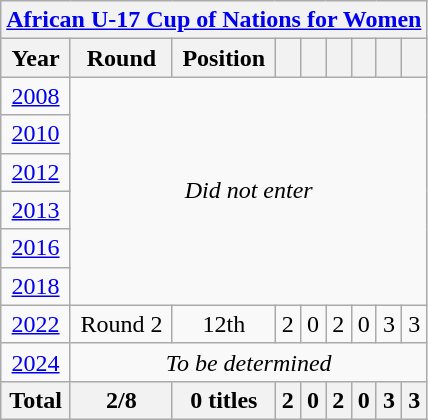<table class="wikitable" style="text-align: center;">
<tr>
<th colspan=9><a href='#'>African U-17 Cup of Nations for Women</a></th>
</tr>
<tr>
<th>Year</th>
<th>Round</th>
<th>Position</th>
<th></th>
<th></th>
<th></th>
<th></th>
<th></th>
<th></th>
</tr>
<tr>
<td><a href='#'>2008</a></td>
<td rowspan=6 colspan=8><em>Did not enter</em></td>
</tr>
<tr>
<td><a href='#'>2010</a></td>
</tr>
<tr>
<td><a href='#'>2012</a></td>
</tr>
<tr>
<td><a href='#'>2013</a></td>
</tr>
<tr>
<td><a href='#'>2016</a></td>
</tr>
<tr>
<td><a href='#'>2018</a></td>
</tr>
<tr>
<td><a href='#'>2022</a></td>
<td>Round 2</td>
<td>12th</td>
<td>2</td>
<td>0</td>
<td>2</td>
<td>0</td>
<td>3</td>
<td>3</td>
</tr>
<tr>
<td><a href='#'>2024</a></td>
<td colspan=8><em>To be determined</em></td>
</tr>
<tr>
<th>Total</th>
<th>2/8</th>
<th>0 titles</th>
<th>2</th>
<th>0</th>
<th>2</th>
<th>0</th>
<th>3</th>
<th>3</th>
</tr>
</table>
